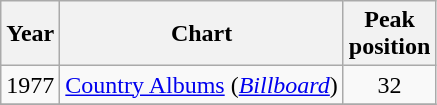<table class="wikitable" style="text-align: center;">
<tr>
<th>Year</th>
<th>Chart</th>
<th>Peak<br>position</th>
</tr>
<tr>
<td>1977</td>
<td><a href='#'>Country Albums</a> (<a href='#'><em>Billboard</em></a>)</td>
<td>32</td>
</tr>
<tr>
</tr>
</table>
